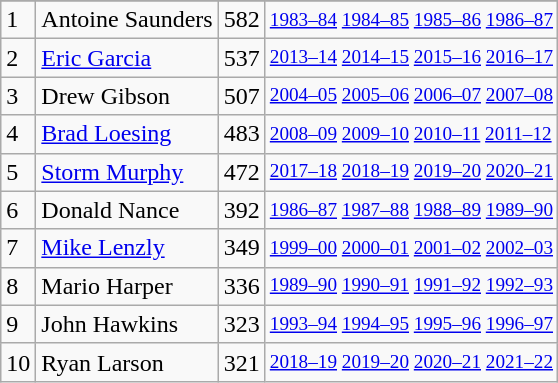<table class="wikitable">
<tr>
</tr>
<tr>
<td>1</td>
<td>Antoine Saunders</td>
<td>582</td>
<td style="font-size:80%;"><a href='#'>1983–84</a> <a href='#'>1984–85</a> <a href='#'>1985–86</a> <a href='#'>1986–87</a></td>
</tr>
<tr>
<td>2</td>
<td><a href='#'>Eric Garcia</a></td>
<td>537</td>
<td style="font-size:80%;"><a href='#'>2013–14</a> <a href='#'>2014–15</a> <a href='#'>2015–16</a> <a href='#'>2016–17</a></td>
</tr>
<tr>
<td>3</td>
<td>Drew Gibson</td>
<td>507</td>
<td style="font-size:80%;"><a href='#'>2004–05</a> <a href='#'>2005–06</a> <a href='#'>2006–07</a> <a href='#'>2007–08</a></td>
</tr>
<tr>
<td>4</td>
<td><a href='#'>Brad Loesing</a></td>
<td>483</td>
<td style="font-size:80%;"><a href='#'>2008–09</a> <a href='#'>2009–10</a> <a href='#'>2010–11</a> <a href='#'>2011–12</a></td>
</tr>
<tr>
<td>5</td>
<td><a href='#'>Storm Murphy</a></td>
<td>472</td>
<td style="font-size:80%;"><a href='#'>2017–18</a> <a href='#'>2018–19</a> <a href='#'>2019–20</a> <a href='#'>2020–21</a></td>
</tr>
<tr>
<td>6</td>
<td>Donald Nance</td>
<td>392</td>
<td style="font-size:80%;"><a href='#'>1986–87</a> <a href='#'>1987–88</a> <a href='#'>1988–89</a> <a href='#'>1989–90</a></td>
</tr>
<tr>
<td>7</td>
<td><a href='#'>Mike Lenzly</a></td>
<td>349</td>
<td style="font-size:80%;"><a href='#'>1999–00</a> <a href='#'>2000–01</a> <a href='#'>2001–02</a> <a href='#'>2002–03</a></td>
</tr>
<tr>
<td>8</td>
<td>Mario Harper</td>
<td>336</td>
<td style="font-size:80%;"><a href='#'>1989–90</a> <a href='#'>1990–91</a> <a href='#'>1991–92</a> <a href='#'>1992–93</a></td>
</tr>
<tr>
<td>9</td>
<td>John Hawkins</td>
<td>323</td>
<td style="font-size:80%;"><a href='#'>1993–94</a> <a href='#'>1994–95</a> <a href='#'>1995–96</a> <a href='#'>1996–97</a></td>
</tr>
<tr>
<td>10</td>
<td>Ryan Larson</td>
<td>321</td>
<td style="font-size:80%;"><a href='#'>2018–19</a> <a href='#'>2019–20</a> <a href='#'>2020–21</a> <a href='#'>2021–22</a></td>
</tr>
</table>
